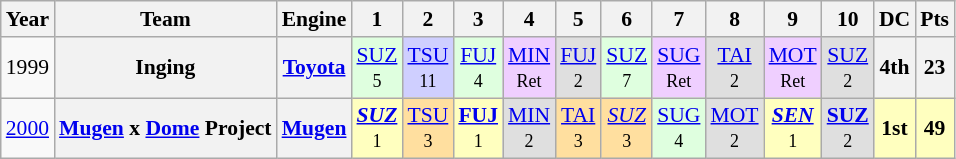<table class="wikitable" style="text-align:center; font-size:90%">
<tr>
<th>Year</th>
<th>Team</th>
<th>Engine</th>
<th>1</th>
<th>2</th>
<th>3</th>
<th>4</th>
<th>5</th>
<th>6</th>
<th>7</th>
<th>8</th>
<th>9</th>
<th>10</th>
<th>DC</th>
<th>Pts</th>
</tr>
<tr>
<td>1999</td>
<th>Inging</th>
<th><a href='#'>Toyota</a></th>
<td style="background:#DFFFDF;"><a href='#'>SUZ</a><br><small>5</small></td>
<td style="background:#CFCFFF;"><a href='#'>TSU</a><br><small>11</small></td>
<td style="background:#DFFFDF;"><a href='#'>FUJ</a><br><small>4</small></td>
<td style="background:#EFCFFF;"><a href='#'>MIN</a><br><small>Ret</small></td>
<td style="background:#DFDFDF;"><a href='#'>FUJ</a><br><small>2</small></td>
<td style="background:#DFFFDF;"><a href='#'>SUZ</a><br><small>7</small></td>
<td style="background:#EFCFFF;"><a href='#'>SUG</a><br><small>Ret</small></td>
<td style="background:#DFDFDF;"><a href='#'>TAI</a><br><small>2</small></td>
<td style="background:#EFCFFF;"><a href='#'>MOT</a><br><small>Ret</small></td>
<td style="background:#DFDFDF;"><a href='#'>SUZ</a><br><small>2</small></td>
<th>4th</th>
<th>23</th>
</tr>
<tr>
<td><a href='#'>2000</a></td>
<th><a href='#'>Mugen</a> x <a href='#'>Dome</a> Project</th>
<th><a href='#'>Mugen</a></th>
<td style="background:#FFFFBF;"><strong><em><a href='#'>SUZ</a></em></strong><br><small>1</small></td>
<td style="background:#FFDF9F;"><a href='#'>TSU</a><br><small>3</small></td>
<td style="background:#FFFFBF;"><strong><a href='#'>FUJ</a></strong><br><small>1</small></td>
<td style="background:#DFDFDF;"><a href='#'>MIN</a><br><small>2</small></td>
<td style="background:#FFDF9F;"><a href='#'>TAI</a><br><small>3</small></td>
<td style="background:#FFDF9F;"><em><a href='#'>SUZ</a></em><br><small>3</small></td>
<td style="background:#DFFFDF;"><a href='#'>SUG</a><br><small>4</small></td>
<td style="background:#DFDFDF;"><a href='#'>MOT</a><br><small>2</small></td>
<td style="background:#FFFFBF;"><strong><em><a href='#'>SEN</a></em></strong><br><small>1</small></td>
<td style="background:#DFDFDF;"><strong><a href='#'>SUZ</a></strong><br><small>2</small></td>
<th style="background:#FFFFBF;">1st</th>
<th style="background:#FFFFBF;">49</th>
</tr>
</table>
